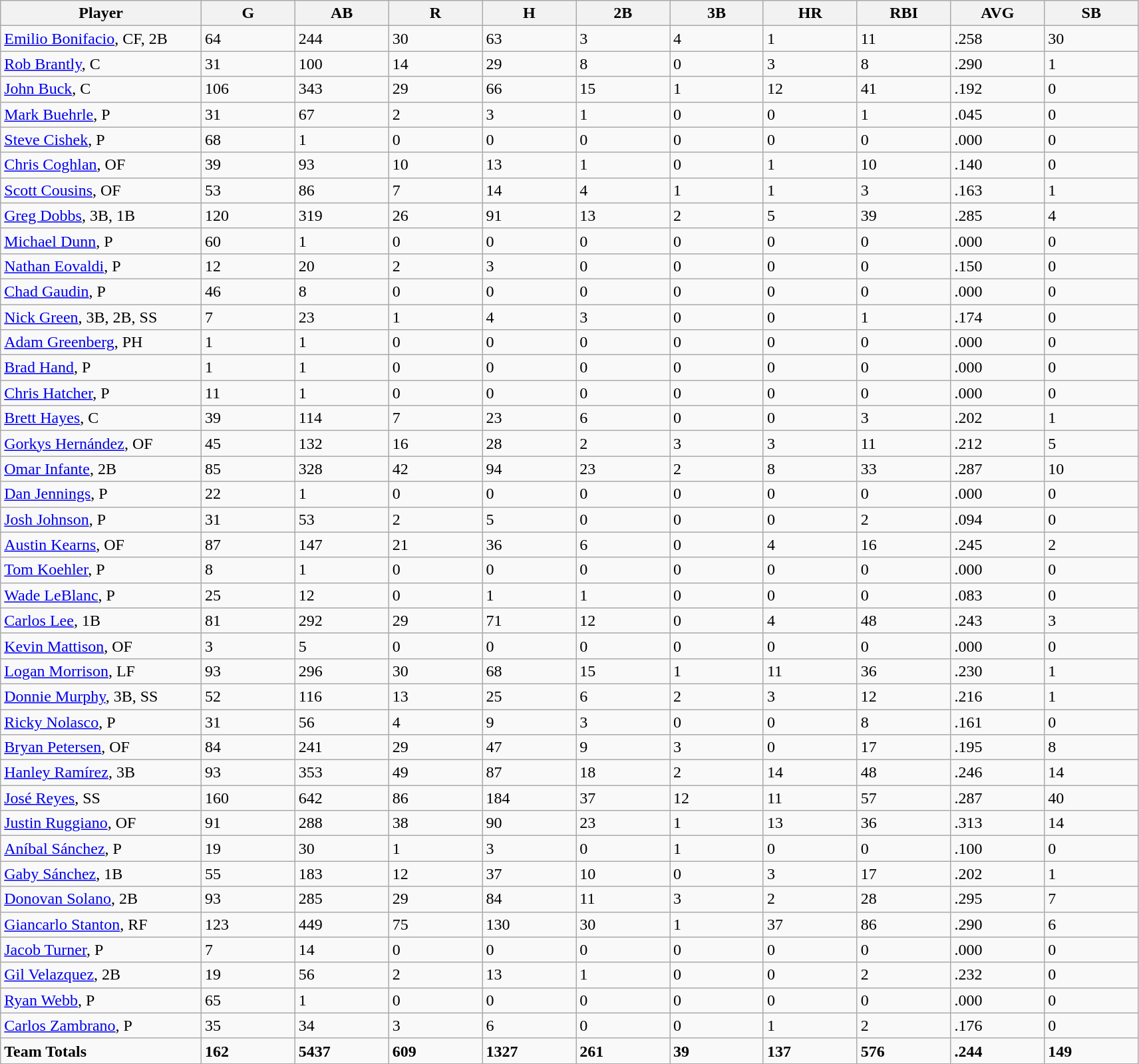<table class="wikitable sortable">
<tr>
<th bgcolor="#DDDDFF" width="15%">Player</th>
<th bgcolor="#DDDDFF" width="7%">G</th>
<th bgcolor="#DDDDFF" width="7%">AB</th>
<th bgcolor="#DDDDFF" width="7%">R</th>
<th bgcolor="#DDDDFF" width="7%">H</th>
<th bgcolor="#DDDDFF" width="7%">2B</th>
<th bgcolor="#DDDDFF" width="7%">3B</th>
<th bgcolor="#DDDDFF" width="7%">HR</th>
<th bgcolor="#DDDDFF" width="7%">RBI</th>
<th bgcolor="#DDDDFF" width="7%">AVG</th>
<th bgcolor="#DDDDFF" width="7%">SB</th>
</tr>
<tr>
<td><a href='#'>Emilio Bonifacio</a>, CF, 2B</td>
<td>64</td>
<td>244</td>
<td>30</td>
<td>63</td>
<td>3</td>
<td>4</td>
<td>1</td>
<td>11</td>
<td>.258</td>
<td>30</td>
</tr>
<tr>
<td><a href='#'>Rob Brantly</a>, C</td>
<td>31</td>
<td>100</td>
<td>14</td>
<td>29</td>
<td>8</td>
<td>0</td>
<td>3</td>
<td>8</td>
<td>.290</td>
<td>1</td>
</tr>
<tr>
<td><a href='#'>John Buck</a>, C</td>
<td>106</td>
<td>343</td>
<td>29</td>
<td>66</td>
<td>15</td>
<td>1</td>
<td>12</td>
<td>41</td>
<td>.192</td>
<td>0</td>
</tr>
<tr>
<td><a href='#'>Mark Buehrle</a>, P</td>
<td>31</td>
<td>67</td>
<td>2</td>
<td>3</td>
<td>1</td>
<td>0</td>
<td>0</td>
<td>1</td>
<td>.045</td>
<td>0</td>
</tr>
<tr>
<td><a href='#'>Steve Cishek</a>, P</td>
<td>68</td>
<td>1</td>
<td>0</td>
<td>0</td>
<td>0</td>
<td>0</td>
<td>0</td>
<td>0</td>
<td>.000</td>
<td>0</td>
</tr>
<tr>
<td><a href='#'>Chris Coghlan</a>, OF</td>
<td>39</td>
<td>93</td>
<td>10</td>
<td>13</td>
<td>1</td>
<td>0</td>
<td>1</td>
<td>10</td>
<td>.140</td>
<td>0</td>
</tr>
<tr>
<td><a href='#'>Scott Cousins</a>, OF</td>
<td>53</td>
<td>86</td>
<td>7</td>
<td>14</td>
<td>4</td>
<td>1</td>
<td>1</td>
<td>3</td>
<td>.163</td>
<td>1</td>
</tr>
<tr>
<td><a href='#'>Greg Dobbs</a>, 3B, 1B</td>
<td>120</td>
<td>319</td>
<td>26</td>
<td>91</td>
<td>13</td>
<td>2</td>
<td>5</td>
<td>39</td>
<td>.285</td>
<td>4</td>
</tr>
<tr>
<td><a href='#'>Michael Dunn</a>, P</td>
<td>60</td>
<td>1</td>
<td>0</td>
<td>0</td>
<td>0</td>
<td>0</td>
<td>0</td>
<td>0</td>
<td>.000</td>
<td>0</td>
</tr>
<tr>
<td><a href='#'>Nathan Eovaldi</a>, P</td>
<td>12</td>
<td>20</td>
<td>2</td>
<td>3</td>
<td>0</td>
<td>0</td>
<td>0</td>
<td>0</td>
<td>.150</td>
<td>0</td>
</tr>
<tr>
<td><a href='#'>Chad Gaudin</a>, P</td>
<td>46</td>
<td>8</td>
<td>0</td>
<td>0</td>
<td>0</td>
<td>0</td>
<td>0</td>
<td>0</td>
<td>.000</td>
<td>0</td>
</tr>
<tr>
<td><a href='#'>Nick Green</a>, 3B, 2B, SS</td>
<td>7</td>
<td>23</td>
<td>1</td>
<td>4</td>
<td>3</td>
<td>0</td>
<td>0</td>
<td>1</td>
<td>.174</td>
<td>0</td>
</tr>
<tr>
<td><a href='#'>Adam Greenberg</a>, PH</td>
<td>1</td>
<td>1</td>
<td>0</td>
<td>0</td>
<td>0</td>
<td>0</td>
<td>0</td>
<td>0</td>
<td>.000</td>
<td>0</td>
</tr>
<tr>
<td><a href='#'>Brad Hand</a>, P</td>
<td>1</td>
<td>1</td>
<td>0</td>
<td>0</td>
<td>0</td>
<td>0</td>
<td>0</td>
<td>0</td>
<td>.000</td>
<td>0</td>
</tr>
<tr>
<td><a href='#'>Chris Hatcher</a>, P</td>
<td>11</td>
<td>1</td>
<td>0</td>
<td>0</td>
<td>0</td>
<td>0</td>
<td>0</td>
<td>0</td>
<td>.000</td>
<td>0</td>
</tr>
<tr>
<td><a href='#'>Brett Hayes</a>, C</td>
<td>39</td>
<td>114</td>
<td>7</td>
<td>23</td>
<td>6</td>
<td>0</td>
<td>0</td>
<td>3</td>
<td>.202</td>
<td>1</td>
</tr>
<tr>
<td><a href='#'>Gorkys Hernández</a>, OF</td>
<td>45</td>
<td>132</td>
<td>16</td>
<td>28</td>
<td>2</td>
<td>3</td>
<td>3</td>
<td>11</td>
<td>.212</td>
<td>5</td>
</tr>
<tr>
<td><a href='#'>Omar Infante</a>, 2B</td>
<td>85</td>
<td>328</td>
<td>42</td>
<td>94</td>
<td>23</td>
<td>2</td>
<td>8</td>
<td>33</td>
<td>.287</td>
<td>10</td>
</tr>
<tr>
<td><a href='#'>Dan Jennings</a>, P</td>
<td>22</td>
<td>1</td>
<td>0</td>
<td>0</td>
<td>0</td>
<td>0</td>
<td>0</td>
<td>0</td>
<td>.000</td>
<td>0</td>
</tr>
<tr>
<td><a href='#'>Josh Johnson</a>, P</td>
<td>31</td>
<td>53</td>
<td>2</td>
<td>5</td>
<td>0</td>
<td>0</td>
<td>0</td>
<td>2</td>
<td>.094</td>
<td>0</td>
</tr>
<tr>
<td><a href='#'>Austin Kearns</a>, OF</td>
<td>87</td>
<td>147</td>
<td>21</td>
<td>36</td>
<td>6</td>
<td>0</td>
<td>4</td>
<td>16</td>
<td>.245</td>
<td>2</td>
</tr>
<tr>
<td><a href='#'>Tom Koehler</a>, P</td>
<td>8</td>
<td>1</td>
<td>0</td>
<td>0</td>
<td>0</td>
<td>0</td>
<td>0</td>
<td>0</td>
<td>.000</td>
<td>0</td>
</tr>
<tr>
<td><a href='#'>Wade LeBlanc</a>, P</td>
<td>25</td>
<td>12</td>
<td>0</td>
<td>1</td>
<td>1</td>
<td>0</td>
<td>0</td>
<td>0</td>
<td>.083</td>
<td>0</td>
</tr>
<tr>
<td><a href='#'>Carlos Lee</a>, 1B</td>
<td>81</td>
<td>292</td>
<td>29</td>
<td>71</td>
<td>12</td>
<td>0</td>
<td>4</td>
<td>48</td>
<td>.243</td>
<td>3</td>
</tr>
<tr>
<td><a href='#'>Kevin Mattison</a>, OF</td>
<td>3</td>
<td>5</td>
<td>0</td>
<td>0</td>
<td>0</td>
<td>0</td>
<td>0</td>
<td>0</td>
<td>.000</td>
<td>0</td>
</tr>
<tr>
<td><a href='#'>Logan Morrison</a>, LF</td>
<td>93</td>
<td>296</td>
<td>30</td>
<td>68</td>
<td>15</td>
<td>1</td>
<td>11</td>
<td>36</td>
<td>.230</td>
<td>1</td>
</tr>
<tr>
<td><a href='#'>Donnie Murphy</a>, 3B, SS</td>
<td>52</td>
<td>116</td>
<td>13</td>
<td>25</td>
<td>6</td>
<td>2</td>
<td>3</td>
<td>12</td>
<td>.216</td>
<td>1</td>
</tr>
<tr>
<td><a href='#'>Ricky Nolasco</a>, P</td>
<td>31</td>
<td>56</td>
<td>4</td>
<td>9</td>
<td>3</td>
<td>0</td>
<td>0</td>
<td>8</td>
<td>.161</td>
<td>0</td>
</tr>
<tr>
<td><a href='#'>Bryan Petersen</a>, OF</td>
<td>84</td>
<td>241</td>
<td>29</td>
<td>47</td>
<td>9</td>
<td>3</td>
<td>0</td>
<td>17</td>
<td>.195</td>
<td>8</td>
</tr>
<tr>
<td><a href='#'>Hanley Ramírez</a>, 3B</td>
<td>93</td>
<td>353</td>
<td>49</td>
<td>87</td>
<td>18</td>
<td>2</td>
<td>14</td>
<td>48</td>
<td>.246</td>
<td>14</td>
</tr>
<tr>
<td><a href='#'>José Reyes</a>, SS</td>
<td>160</td>
<td>642</td>
<td>86</td>
<td>184</td>
<td>37</td>
<td>12</td>
<td>11</td>
<td>57</td>
<td>.287</td>
<td>40</td>
</tr>
<tr>
<td><a href='#'>Justin Ruggiano</a>, OF</td>
<td>91</td>
<td>288</td>
<td>38</td>
<td>90</td>
<td>23</td>
<td>1</td>
<td>13</td>
<td>36</td>
<td>.313</td>
<td>14</td>
</tr>
<tr>
<td><a href='#'>Aníbal Sánchez</a>, P</td>
<td>19</td>
<td>30</td>
<td>1</td>
<td>3</td>
<td>0</td>
<td>1</td>
<td>0</td>
<td>0</td>
<td>.100</td>
<td>0</td>
</tr>
<tr>
<td><a href='#'>Gaby Sánchez</a>, 1B</td>
<td>55</td>
<td>183</td>
<td>12</td>
<td>37</td>
<td>10</td>
<td>0</td>
<td>3</td>
<td>17</td>
<td>.202</td>
<td>1</td>
</tr>
<tr>
<td><a href='#'>Donovan Solano</a>, 2B</td>
<td>93</td>
<td>285</td>
<td>29</td>
<td>84</td>
<td>11</td>
<td>3</td>
<td>2</td>
<td>28</td>
<td>.295</td>
<td>7</td>
</tr>
<tr>
<td><a href='#'>Giancarlo Stanton</a>, RF</td>
<td>123</td>
<td>449</td>
<td>75</td>
<td>130</td>
<td>30</td>
<td>1</td>
<td>37</td>
<td>86</td>
<td>.290</td>
<td>6</td>
</tr>
<tr>
<td><a href='#'>Jacob Turner</a>, P</td>
<td>7</td>
<td>14</td>
<td>0</td>
<td>0</td>
<td>0</td>
<td>0</td>
<td>0</td>
<td>0</td>
<td>.000</td>
<td>0</td>
</tr>
<tr>
<td><a href='#'>Gil Velazquez</a>, 2B</td>
<td>19</td>
<td>56</td>
<td>2</td>
<td>13</td>
<td>1</td>
<td>0</td>
<td>0</td>
<td>2</td>
<td>.232</td>
<td>0</td>
</tr>
<tr>
<td><a href='#'>Ryan Webb</a>, P</td>
<td>65</td>
<td>1</td>
<td>0</td>
<td>0</td>
<td>0</td>
<td>0</td>
<td>0</td>
<td>0</td>
<td>.000</td>
<td>0</td>
</tr>
<tr>
<td><a href='#'>Carlos Zambrano</a>, P</td>
<td>35</td>
<td>34</td>
<td>3</td>
<td>6</td>
<td>0</td>
<td>0</td>
<td>1</td>
<td>2</td>
<td>.176</td>
<td>0</td>
</tr>
<tr>
<td><strong>Team Totals</strong></td>
<td><strong>162</strong></td>
<td><strong>5437</strong></td>
<td><strong>609</strong></td>
<td><strong>1327</strong></td>
<td><strong>261</strong></td>
<td><strong>39</strong></td>
<td><strong>137</strong></td>
<td><strong>576</strong></td>
<td><strong>.244</strong></td>
<td><strong>149</strong></td>
</tr>
</table>
